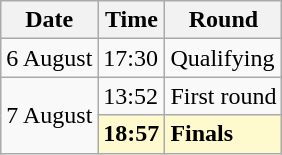<table class="wikitable">
<tr>
<th>Date</th>
<th>Time</th>
<th>Round</th>
</tr>
<tr>
<td>6 August</td>
<td>17:30</td>
<td>Qualifying</td>
</tr>
<tr>
<td rowspan=2>7 August</td>
<td>13:52</td>
<td>First round</td>
</tr>
<tr style="background:lemonchiffon">
<td><strong>18:57</strong></td>
<td><strong>Finals</strong></td>
</tr>
</table>
